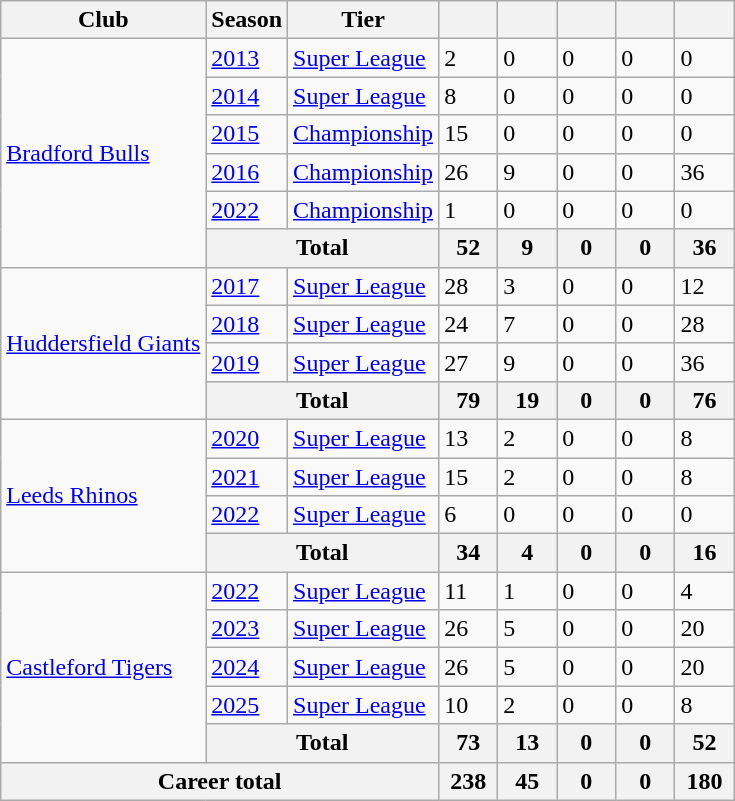<table class="wikitable defaultcenter">
<tr>
<th>Club</th>
<th>Season</th>
<th>Tier</th>
<th style="width:2em;"></th>
<th style="width:2em;"></th>
<th style="width:2em;"></th>
<th style="width:2em;"></th>
<th style="width:2em;"></th>
</tr>
<tr>
<td rowspan="6" style="text-align:left;"> <a href='#'>Bradford Bulls</a></td>
<td><a href='#'>2013</a></td>
<td><a href='#'>Super League</a></td>
<td>2</td>
<td>0</td>
<td>0</td>
<td>0</td>
<td>0</td>
</tr>
<tr>
<td><a href='#'>2014</a></td>
<td><a href='#'>Super League</a></td>
<td>8</td>
<td>0</td>
<td>0</td>
<td>0</td>
<td>0</td>
</tr>
<tr>
<td><a href='#'>2015</a></td>
<td><a href='#'>Championship</a></td>
<td>15</td>
<td>0</td>
<td>0</td>
<td>0</td>
<td>0</td>
</tr>
<tr>
<td><a href='#'>2016</a></td>
<td><a href='#'>Championship</a></td>
<td>26</td>
<td>9</td>
<td>0</td>
<td>0</td>
<td>36</td>
</tr>
<tr>
<td><a href='#'>2022</a></td>
<td><a href='#'>Championship</a></td>
<td>1</td>
<td>0</td>
<td>0</td>
<td>0</td>
<td>0</td>
</tr>
<tr>
<th colspan="2">Total</th>
<th>52</th>
<th>9</th>
<th>0</th>
<th>0</th>
<th>36</th>
</tr>
<tr>
<td rowspan="4" style="text-align:left;"> <a href='#'>Huddersfield Giants</a></td>
<td><a href='#'>2017</a></td>
<td><a href='#'>Super League</a></td>
<td>28</td>
<td>3</td>
<td>0</td>
<td>0</td>
<td>12</td>
</tr>
<tr>
<td><a href='#'>2018</a></td>
<td><a href='#'>Super League</a></td>
<td>24</td>
<td>7</td>
<td>0</td>
<td>0</td>
<td>28</td>
</tr>
<tr>
<td><a href='#'>2019</a></td>
<td><a href='#'>Super League</a></td>
<td>27</td>
<td>9</td>
<td>0</td>
<td>0</td>
<td>36</td>
</tr>
<tr>
<th colspan="2">Total</th>
<th>79</th>
<th>19</th>
<th>0</th>
<th>0</th>
<th>76</th>
</tr>
<tr>
<td rowspan="4" style="text-align:left;"> <a href='#'>Leeds Rhinos</a></td>
<td><a href='#'>2020</a></td>
<td><a href='#'>Super League</a></td>
<td>13</td>
<td>2</td>
<td>0</td>
<td>0</td>
<td>8</td>
</tr>
<tr>
<td><a href='#'>2021</a></td>
<td><a href='#'>Super League</a></td>
<td>15</td>
<td>2</td>
<td>0</td>
<td>0</td>
<td>8</td>
</tr>
<tr>
<td><a href='#'>2022</a></td>
<td><a href='#'>Super League</a></td>
<td>6</td>
<td>0</td>
<td>0</td>
<td>0</td>
<td>0</td>
</tr>
<tr>
<th colspan="2">Total</th>
<th>34</th>
<th>4</th>
<th>0</th>
<th>0</th>
<th>16</th>
</tr>
<tr>
<td rowspan="5" style="text-align:left;"> <a href='#'>Castleford Tigers</a></td>
<td><a href='#'>2022</a></td>
<td><a href='#'>Super League</a></td>
<td>11</td>
<td>1</td>
<td>0</td>
<td>0</td>
<td>4</td>
</tr>
<tr>
<td><a href='#'>2023</a></td>
<td><a href='#'>Super League</a></td>
<td>26</td>
<td>5</td>
<td>0</td>
<td>0</td>
<td>20</td>
</tr>
<tr>
<td><a href='#'>2024</a></td>
<td><a href='#'>Super League</a></td>
<td>26</td>
<td>5</td>
<td>0</td>
<td>0</td>
<td>20</td>
</tr>
<tr>
<td><a href='#'>2025</a></td>
<td><a href='#'>Super League</a></td>
<td>10</td>
<td>2</td>
<td>0</td>
<td>0</td>
<td>8</td>
</tr>
<tr>
<th colspan="2">Total</th>
<th>73</th>
<th>13</th>
<th>0</th>
<th>0</th>
<th>52</th>
</tr>
<tr>
<th colspan="3">Career total</th>
<th>238</th>
<th>45</th>
<th>0</th>
<th>0</th>
<th>180</th>
</tr>
</table>
